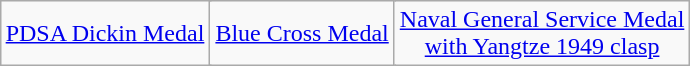<table class="wikitable" style="margin:1em auto; text-align:center;">
<tr>
<td colspan="6"><a href='#'>PDSA Dickin Medal</a></td>
<td colspan="6"><a href='#'>Blue Cross Medal</a></td>
<td colspan="6"><a href='#'>Naval General Service Medal<br>with Yangtze 1949 clasp</a></td>
</tr>
</table>
